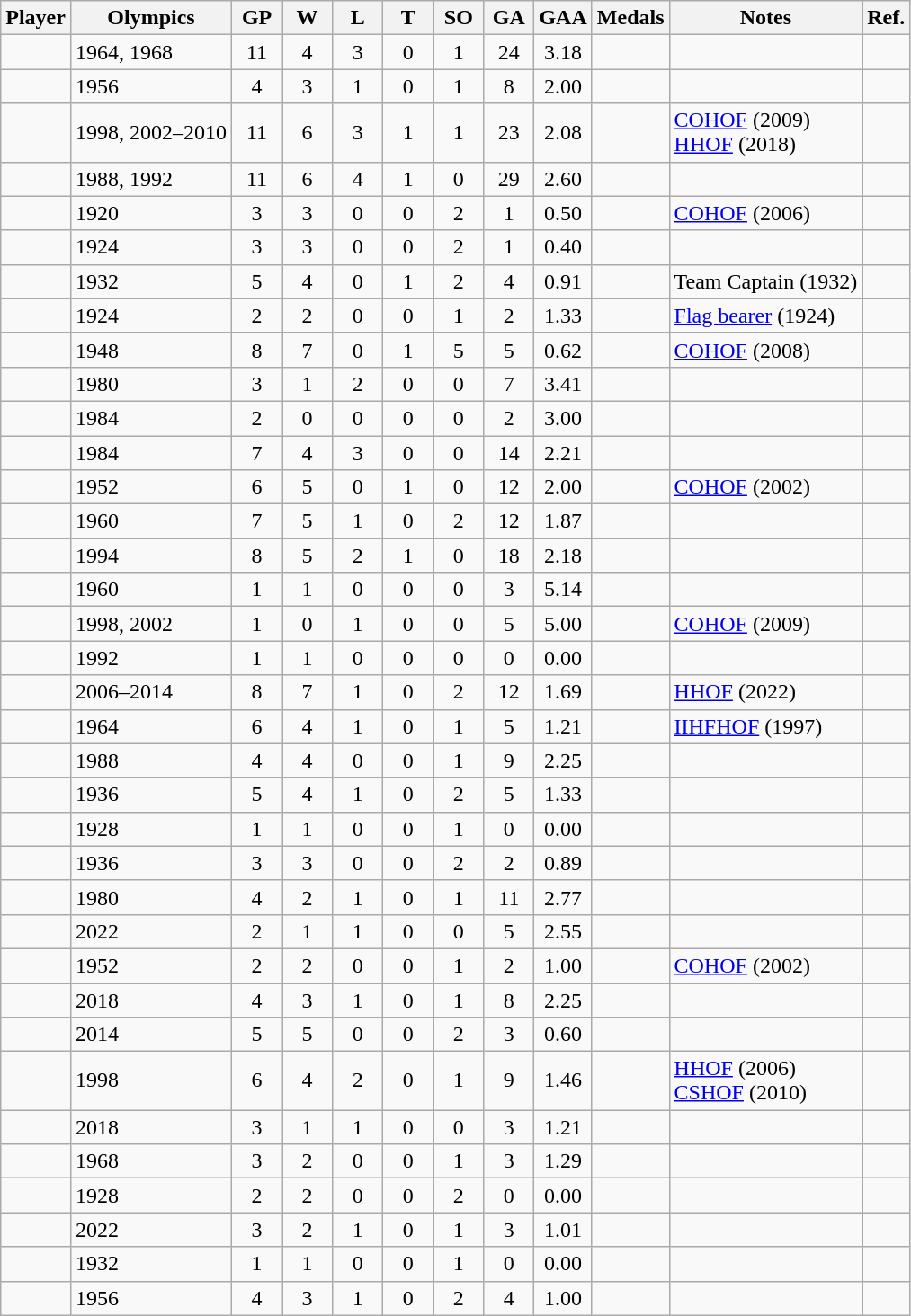<table class="wikitable sortable" style="text-align:center">
<tr>
<th>Player</th>
<th>Olympics</th>
<th width=30px>GP<br></th>
<th width=30px>W<br></th>
<th width=30px>L<br></th>
<th width=30px>T<br></th>
<th width=30px>SO<br></th>
<th width=30px>GA<br></th>
<th>GAA<br></th>
<th>Medals</th>
<th>Notes</th>
<th class="unsortable">Ref.</th>
</tr>
<tr>
<td align=left></td>
<td align=left>1964, 1968</td>
<td>11</td>
<td>4</td>
<td>3</td>
<td>0</td>
<td>1</td>
<td>24</td>
<td>3.18</td>
<td align=left></td>
<td></td>
<td><br></td>
</tr>
<tr>
<td align=left></td>
<td align=left>1956</td>
<td>4</td>
<td>3</td>
<td>1</td>
<td>0</td>
<td>1</td>
<td>8</td>
<td>2.00</td>
<td align=left></td>
<td></td>
<td></td>
</tr>
<tr>
<td align=left></td>
<td align=left>1998, 2002–2010</td>
<td>11</td>
<td>6</td>
<td>3</td>
<td>1</td>
<td>1</td>
<td>23</td>
<td>2.08</td>
<td align=left></td>
<td align=left><a href='#'>COHOF</a> (2009)<br><a href='#'>HHOF</a> (2018)</td>
<td></td>
</tr>
<tr>
<td align=left></td>
<td align=left>1988, 1992</td>
<td>11</td>
<td>6</td>
<td>4</td>
<td>1</td>
<td>0</td>
<td>29</td>
<td>2.60</td>
<td align=left></td>
<td></td>
<td align=center><br></td>
</tr>
<tr>
<td align=left></td>
<td align=left>1920</td>
<td>3</td>
<td>3</td>
<td>0</td>
<td>0</td>
<td>2</td>
<td>1</td>
<td>0.50</td>
<td align=left></td>
<td align=left><a href='#'>COHOF</a> (2006)</td>
<td align=center></td>
</tr>
<tr>
<td align=left></td>
<td align=left>1924</td>
<td>3</td>
<td>3</td>
<td>0</td>
<td>0</td>
<td>2</td>
<td>1</td>
<td>0.40</td>
<td align=left></td>
<td></td>
<td align=center></td>
</tr>
<tr>
<td align=left></td>
<td align=left>1932</td>
<td>5</td>
<td>4</td>
<td>0</td>
<td>1</td>
<td>2</td>
<td>4</td>
<td>0.91</td>
<td align=left></td>
<td align=left>Team Captain (1932)</td>
<td align=center></td>
</tr>
<tr>
<td align=left></td>
<td align=left>1924</td>
<td>2</td>
<td>2</td>
<td>0</td>
<td>0</td>
<td>1</td>
<td>2</td>
<td>1.33</td>
<td align=left></td>
<td align=left><a href='#'>Flag bearer</a> (1924)</td>
<td align=center></td>
</tr>
<tr>
<td align=left></td>
<td align=left>1948</td>
<td>8</td>
<td>7</td>
<td>0</td>
<td>1</td>
<td>5</td>
<td>5</td>
<td>0.62</td>
<td align=left></td>
<td align=left><a href='#'>COHOF</a> (2008)</td>
<td align=center></td>
</tr>
<tr>
<td align=left></td>
<td align=left>1980</td>
<td>3</td>
<td>1</td>
<td>2</td>
<td>0</td>
<td>0</td>
<td>7</td>
<td>3.41</td>
<td></td>
<td></td>
<td align=center></td>
</tr>
<tr>
<td align=left></td>
<td align=left>1984</td>
<td>2</td>
<td>0</td>
<td>0</td>
<td>0</td>
<td>0</td>
<td>2</td>
<td>3.00</td>
<td></td>
<td></td>
<td align=center></td>
</tr>
<tr>
<td align=left></td>
<td align=left>1984</td>
<td>7</td>
<td>4</td>
<td>3</td>
<td>0</td>
<td>0</td>
<td>14</td>
<td>2.21</td>
<td></td>
<td></td>
<td align=center></td>
</tr>
<tr>
<td align=left></td>
<td align=left>1952</td>
<td>6</td>
<td>5</td>
<td>0</td>
<td>1</td>
<td>0</td>
<td>12</td>
<td>2.00</td>
<td align=left></td>
<td align=left><a href='#'>COHOF</a> (2002)</td>
<td align=center></td>
</tr>
<tr>
<td align=left></td>
<td align=left>1960</td>
<td>7</td>
<td>5</td>
<td>1</td>
<td>0</td>
<td>2</td>
<td>12</td>
<td>1.87</td>
<td align=left></td>
<td></td>
<td align=center></td>
</tr>
<tr>
<td align=left></td>
<td align=left>1994</td>
<td>8</td>
<td>5</td>
<td>2</td>
<td>1</td>
<td>0</td>
<td>18</td>
<td>2.18</td>
<td align=left></td>
<td></td>
<td align=center></td>
</tr>
<tr>
<td align=left></td>
<td align=left>1960</td>
<td>1</td>
<td>1</td>
<td>0</td>
<td>0</td>
<td>0</td>
<td>3</td>
<td>5.14</td>
<td align=left></td>
<td></td>
<td align=center></td>
</tr>
<tr>
<td align=left></td>
<td align=left>1998, 2002</td>
<td>1</td>
<td>0</td>
<td>1</td>
<td>0</td>
<td>0</td>
<td>5</td>
<td>5.00</td>
<td align=left></td>
<td align=left><a href='#'>COHOF</a> (2009)</td>
<td align=center></td>
</tr>
<tr>
<td align=left></td>
<td align=left>1992</td>
<td>1</td>
<td>1</td>
<td>0</td>
<td>0</td>
<td>0</td>
<td>0</td>
<td>0.00</td>
<td align=left></td>
<td></td>
<td align=center></td>
</tr>
<tr>
<td align="left"></td>
<td align="left">2006–2014</td>
<td>8</td>
<td>7</td>
<td>1</td>
<td>0</td>
<td>2</td>
<td>12</td>
<td>1.69</td>
<td align="left"></td>
<td align="left"><a href='#'>HHOF</a> (2022)</td>
<td align="center"></td>
</tr>
<tr>
<td align=left></td>
<td align=left>1964</td>
<td>6</td>
<td>4</td>
<td>1</td>
<td>0</td>
<td>1</td>
<td>5</td>
<td>1.21</td>
<td></td>
<td align=left><a href='#'>IIHFHOF</a> (1997)</td>
<td align=center></td>
</tr>
<tr>
<td align=left></td>
<td align=left>1988</td>
<td>4</td>
<td>4</td>
<td>0</td>
<td>0</td>
<td>1</td>
<td>9</td>
<td>2.25</td>
<td></td>
<td></td>
<td align=center></td>
</tr>
<tr>
<td align=left></td>
<td align=left>1936</td>
<td>5</td>
<td>4</td>
<td>1</td>
<td>0</td>
<td>2</td>
<td>5</td>
<td>1.33</td>
<td align=left></td>
<td></td>
<td align=center></td>
</tr>
<tr>
<td align=left></td>
<td align=left>1928</td>
<td>1</td>
<td>1</td>
<td>0</td>
<td>0</td>
<td>1</td>
<td>0</td>
<td>0.00</td>
<td align=left></td>
<td></td>
<td align=center></td>
</tr>
<tr>
<td align=left></td>
<td align=left>1936</td>
<td>3</td>
<td>3</td>
<td>0</td>
<td>0</td>
<td>2</td>
<td>2</td>
<td>0.89</td>
<td align=left></td>
<td></td>
<td align=center></td>
</tr>
<tr>
<td align=left></td>
<td align=left>1980</td>
<td>4</td>
<td>2</td>
<td>1</td>
<td>0</td>
<td>1</td>
<td>11</td>
<td>2.77</td>
<td></td>
<td></td>
<td align=center></td>
</tr>
<tr>
<td align=left></td>
<td align=left>2022</td>
<td>2</td>
<td>1</td>
<td>1</td>
<td>0</td>
<td>0</td>
<td>5</td>
<td>2.55</td>
<td></td>
<td></td>
<td></td>
</tr>
<tr>
<td align=left></td>
<td align=left>1952</td>
<td>2</td>
<td>2</td>
<td>0</td>
<td>0</td>
<td>1</td>
<td>2</td>
<td>1.00</td>
<td align=left></td>
<td align=left><a href='#'>COHOF</a> (2002)</td>
<td align=center></td>
</tr>
<tr>
<td align=left></td>
<td align=left>2018</td>
<td>4</td>
<td>3</td>
<td>1</td>
<td>0</td>
<td>1</td>
<td>8</td>
<td>2.25</td>
<td align=left></td>
<td></td>
<td></td>
</tr>
<tr>
<td align="left"></td>
<td align="left">2014</td>
<td>5</td>
<td>5</td>
<td>0</td>
<td>0</td>
<td>2</td>
<td>3</td>
<td>0.60</td>
<td align="left"></td>
<td></td>
<td align="center"></td>
</tr>
<tr>
<td align=left></td>
<td align=left>1998</td>
<td>6</td>
<td>4</td>
<td>2</td>
<td>0</td>
<td>1</td>
<td>9</td>
<td>1.46</td>
<td></td>
<td align=left><a href='#'>HHOF</a> (2006)<br><a href='#'>CSHOF</a> (2010)</td>
<td align=center></td>
</tr>
<tr>
<td align=left></td>
<td align=left>2018</td>
<td>3</td>
<td>1</td>
<td>1</td>
<td>0</td>
<td>0</td>
<td>3</td>
<td>1.21</td>
<td align=left></td>
<td></td>
<td></td>
</tr>
<tr>
<td align=left></td>
<td align=left>1968</td>
<td>3</td>
<td>2</td>
<td>0</td>
<td>0</td>
<td>1</td>
<td>3</td>
<td>1.29</td>
<td align=left></td>
<td></td>
<td align=center></td>
</tr>
<tr>
<td align=left></td>
<td align=left>1928</td>
<td>2</td>
<td>2</td>
<td>0</td>
<td>0</td>
<td>2</td>
<td>0</td>
<td>0.00</td>
<td align=left></td>
<td></td>
<td align=center></td>
</tr>
<tr>
<td align=left></td>
<td align=left>2022</td>
<td>3</td>
<td>2</td>
<td>1</td>
<td>0</td>
<td>1</td>
<td>3</td>
<td>1.01</td>
<td></td>
<td></td>
<td></td>
</tr>
<tr>
<td align=left></td>
<td align=left>1932</td>
<td>1</td>
<td>1</td>
<td>0</td>
<td>0</td>
<td>1</td>
<td>0</td>
<td>0.00</td>
<td align=left></td>
<td></td>
<td align=center></td>
</tr>
<tr>
<td align=left></td>
<td align=left>1956</td>
<td>4</td>
<td>3</td>
<td>1</td>
<td>0</td>
<td>2</td>
<td>4</td>
<td>1.00</td>
<td align=left></td>
<td></td>
<td align=center></td>
</tr>
</table>
